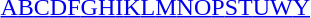<table id="toc" class="toc" summary="Class">
<tr>
<th></th>
</tr>
<tr>
<td style="text-align:center;"><a href='#'>A</a><a href='#'>B</a><a href='#'>C</a><a href='#'>D</a><a href='#'>F</a><a href='#'>G</a><a href='#'>H</a><a href='#'>I</a><a href='#'>K</a><a href='#'>L</a><a href='#'>M</a><a href='#'>N</a><a href='#'>O</a><a href='#'>P</a><a href='#'>S</a><a href='#'>T</a><a href='#'>U</a><a href='#'>W</a><a href='#'>Y</a></td>
</tr>
</table>
